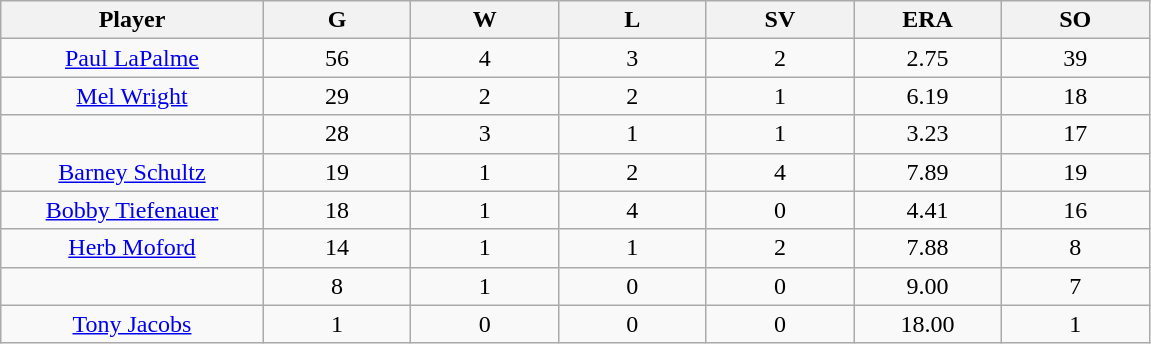<table class="wikitable sortable">
<tr>
<th bgcolor="#DDDDFF" width="16%">Player</th>
<th bgcolor="#DDDDFF" width="9%">G</th>
<th bgcolor="#DDDDFF" width="9%">W</th>
<th bgcolor="#DDDDFF" width="9%">L</th>
<th bgcolor="#DDDDFF" width="9%">SV</th>
<th bgcolor="#DDDDFF" width="9%">ERA</th>
<th bgcolor="#DDDDFF" width="9%">SO</th>
</tr>
<tr align="center">
<td><a href='#'>Paul LaPalme</a></td>
<td>56</td>
<td>4</td>
<td>3</td>
<td>2</td>
<td>2.75</td>
<td>39</td>
</tr>
<tr align=center>
<td><a href='#'>Mel Wright</a></td>
<td>29</td>
<td>2</td>
<td>2</td>
<td>1</td>
<td>6.19</td>
<td>18</td>
</tr>
<tr align=center>
<td></td>
<td>28</td>
<td>3</td>
<td>1</td>
<td>1</td>
<td>3.23</td>
<td>17</td>
</tr>
<tr align="center">
<td><a href='#'>Barney Schultz</a></td>
<td>19</td>
<td>1</td>
<td>2</td>
<td>4</td>
<td>7.89</td>
<td>19</td>
</tr>
<tr align=center>
<td><a href='#'>Bobby Tiefenauer</a></td>
<td>18</td>
<td>1</td>
<td>4</td>
<td>0</td>
<td>4.41</td>
<td>16</td>
</tr>
<tr align=center>
<td><a href='#'>Herb Moford</a></td>
<td>14</td>
<td>1</td>
<td>1</td>
<td>2</td>
<td>7.88</td>
<td>8</td>
</tr>
<tr align=center>
<td></td>
<td>8</td>
<td>1</td>
<td>0</td>
<td>0</td>
<td>9.00</td>
<td>7</td>
</tr>
<tr align="center">
<td><a href='#'>Tony Jacobs</a></td>
<td>1</td>
<td>0</td>
<td>0</td>
<td>0</td>
<td>18.00</td>
<td>1</td>
</tr>
</table>
